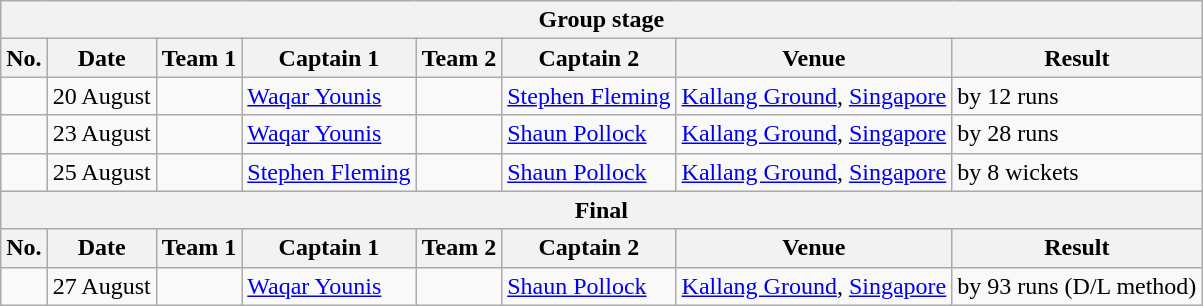<table class="wikitable">
<tr>
<th colspan="9">Group stage</th>
</tr>
<tr>
<th>No.</th>
<th>Date</th>
<th>Team 1</th>
<th>Captain 1</th>
<th>Team 2</th>
<th>Captain 2</th>
<th>Venue</th>
<th>Result</th>
</tr>
<tr>
<td></td>
<td>20 August</td>
<td></td>
<td><a href='#'>Waqar Younis</a></td>
<td></td>
<td><a href='#'>Stephen Fleming</a></td>
<td><a href='#'>Kallang Ground</a>, <a href='#'>Singapore</a></td>
<td> by 12 runs</td>
</tr>
<tr>
<td></td>
<td>23 August</td>
<td></td>
<td><a href='#'>Waqar Younis</a></td>
<td></td>
<td><a href='#'>Shaun Pollock</a></td>
<td><a href='#'>Kallang Ground</a>, <a href='#'>Singapore</a></td>
<td> by 28 runs</td>
</tr>
<tr>
<td></td>
<td>25 August</td>
<td></td>
<td><a href='#'>Stephen Fleming</a></td>
<td></td>
<td><a href='#'>Shaun Pollock</a></td>
<td><a href='#'>Kallang Ground</a>, <a href='#'>Singapore</a></td>
<td> by 8 wickets</td>
</tr>
<tr>
<th colspan="9">Final</th>
</tr>
<tr>
<th>No.</th>
<th>Date</th>
<th>Team 1</th>
<th>Captain 1</th>
<th>Team 2</th>
<th>Captain 2</th>
<th>Venue</th>
<th>Result</th>
</tr>
<tr>
<td></td>
<td>27 August</td>
<td></td>
<td><a href='#'>Waqar Younis</a></td>
<td></td>
<td><a href='#'>Shaun Pollock</a></td>
<td><a href='#'>Kallang Ground</a>, <a href='#'>Singapore</a></td>
<td> by 93 runs (D/L method)</td>
</tr>
</table>
